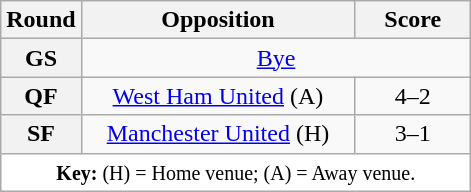<table class="wikitable plainrowheaders" style="text-align:center;margin:0">
<tr>
<th scope="col" style="width:25px">Round</th>
<th scope="col" style="width:175px">Opposition</th>
<th scope="col" style="width:70px">Score</th>
</tr>
<tr>
<th scope=row style="text-align:center">GS</th>
<td colspan=2><a href='#'>Bye</a></td>
</tr>
<tr>
<th scope=row style="text-align:center">QF</th>
<td><a href='#'>West Ham United</a> (A)</td>
<td>4–2</td>
</tr>
<tr>
<th scope=row style="text-align:center">SF</th>
<td><a href='#'>Manchester United</a> (H)</td>
<td>3–1</td>
</tr>
<tr>
<td colspan="3" style="background:white;"><small><strong>Key:</strong> (H) = Home venue; (A) = Away venue.</small></td>
</tr>
</table>
